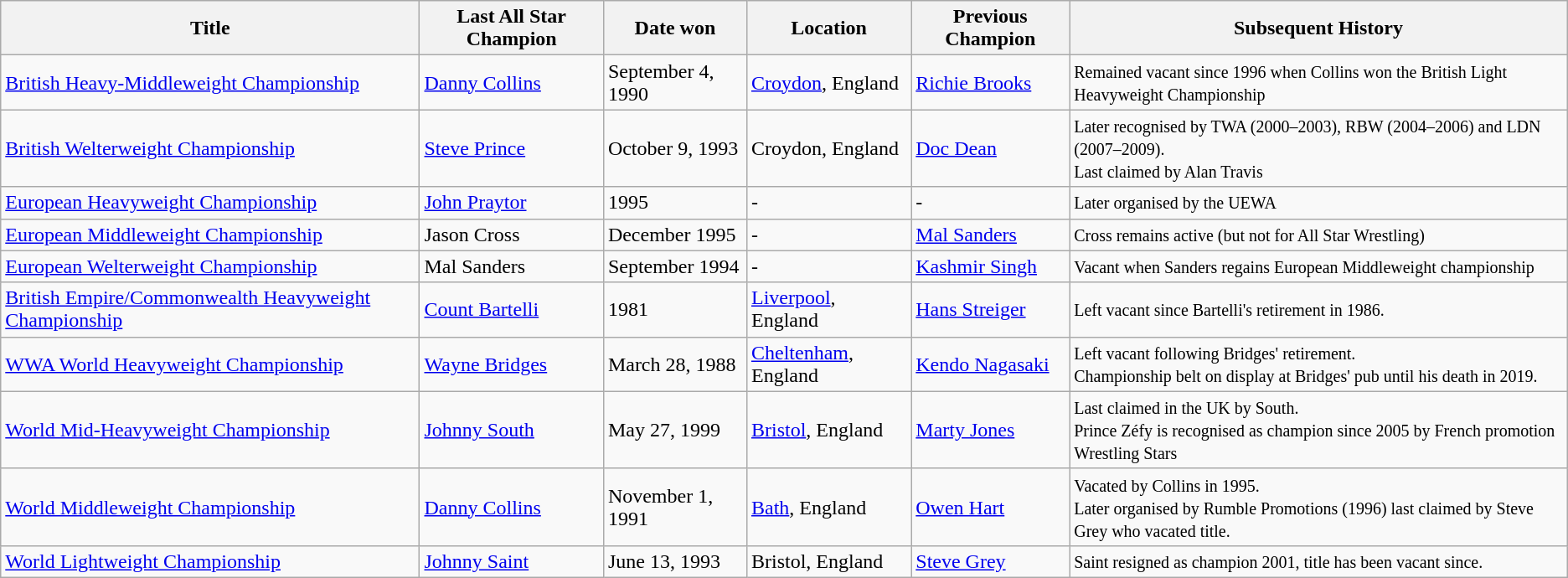<table class="wikitable">
<tr>
<th>Title</th>
<th>Last All Star Champion</th>
<th>Date won</th>
<th>Location</th>
<th>Previous Champion</th>
<th>Subsequent History</th>
</tr>
<tr>
<td><a href='#'>British Heavy-Middleweight Championship</a></td>
<td><a href='#'>Danny Collins</a></td>
<td>September 4, 1990</td>
<td><a href='#'>Croydon</a>, England</td>
<td><a href='#'>Richie Brooks</a></td>
<td><small>Remained vacant since 1996 when Collins won the British Light Heavyweight Championship</small></td>
</tr>
<tr>
<td><a href='#'>British Welterweight Championship</a></td>
<td><a href='#'>Steve Prince</a></td>
<td>October 9, 1993</td>
<td>Croydon, England</td>
<td><a href='#'>Doc Dean</a></td>
<td><small>Later recognised by TWA (2000–2003), RBW (2004–2006) and LDN (2007–2009). <br>Last claimed by Alan Travis</small></td>
</tr>
<tr>
<td><a href='#'>European Heavyweight Championship</a></td>
<td><a href='#'>John Praytor</a></td>
<td>1995</td>
<td>-</td>
<td>-</td>
<td><small>Later organised by the UEWA</small></td>
</tr>
<tr>
<td><a href='#'>European Middleweight Championship</a></td>
<td>Jason Cross</td>
<td>December 1995</td>
<td>-</td>
<td><a href='#'>Mal Sanders</a></td>
<td><small>Cross remains active (but not for All Star Wrestling)</small></td>
</tr>
<tr>
<td><a href='#'>European Welterweight Championship</a></td>
<td>Mal Sanders</td>
<td>September 1994</td>
<td>-</td>
<td><a href='#'>Kashmir Singh</a></td>
<td><small>Vacant when Sanders regains European Middleweight championship</small></td>
</tr>
<tr>
<td><a href='#'>British Empire/Commonwealth Heavyweight Championship</a></td>
<td><a href='#'>Count Bartelli</a></td>
<td>1981</td>
<td><a href='#'>Liverpool</a>, England</td>
<td><a href='#'>Hans Streiger</a></td>
<td><small>Left vacant since Bartelli's retirement in 1986.</small></td>
</tr>
<tr>
<td><a href='#'>WWA World Heavyweight Championship</a></td>
<td><a href='#'>Wayne Bridges</a></td>
<td>March 28, 1988</td>
<td><a href='#'>Cheltenham</a>, England</td>
<td><a href='#'>Kendo Nagasaki</a></td>
<td><small>Left vacant following Bridges' retirement.  <br>Championship belt on display at Bridges' pub until his death in 2019.</small></td>
</tr>
<tr>
<td><a href='#'>World Mid-Heavyweight Championship</a></td>
<td><a href='#'>Johnny South</a></td>
<td>May 27, 1999</td>
<td><a href='#'>Bristol</a>, England</td>
<td><a href='#'>Marty Jones</a></td>
<td><small>Last claimed in the UK by South.  <br>Prince Zéfy is recognised as champion since 2005 by French promotion Wrestling Stars</small></td>
</tr>
<tr>
<td><a href='#'>World Middleweight Championship</a></td>
<td><a href='#'>Danny Collins</a></td>
<td>November 1, 1991</td>
<td><a href='#'>Bath</a>, England</td>
<td><a href='#'>Owen Hart</a></td>
<td><small>Vacated by Collins in 1995.  <br>Later organised by Rumble Promotions (1996) last claimed by Steve Grey who vacated title.</small></td>
</tr>
<tr>
<td><a href='#'>World Lightweight Championship</a></td>
<td><a href='#'>Johnny Saint</a></td>
<td>June 13, 1993</td>
<td>Bristol, England</td>
<td><a href='#'>Steve Grey</a></td>
<td><small>Saint resigned as champion 2001, title has been vacant since.</small></td>
</tr>
</table>
